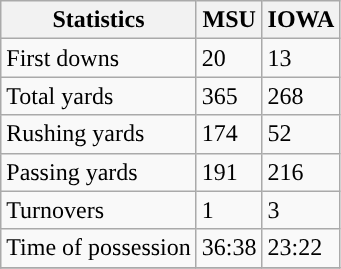<table class="wikitable">
<tr>
<th>Statistics</th>
<th>MSU</th>
<th>IOWA</th>
</tr>
<tr>
<td>First downs</td>
<td>20</td>
<td>13</td>
</tr>
<tr>
<td>Total yards</td>
<td>365</td>
<td>268</td>
</tr>
<tr>
<td>Rushing yards</td>
<td>174</td>
<td>52</td>
</tr>
<tr>
<td>Passing yards</td>
<td>191</td>
<td>216</td>
</tr>
<tr>
<td>Turnovers</td>
<td>1</td>
<td>3</td>
</tr>
<tr>
<td>Time of possession</td>
<td>36:38</td>
<td>23:22</td>
</tr>
<tr>
</tr>
</table>
